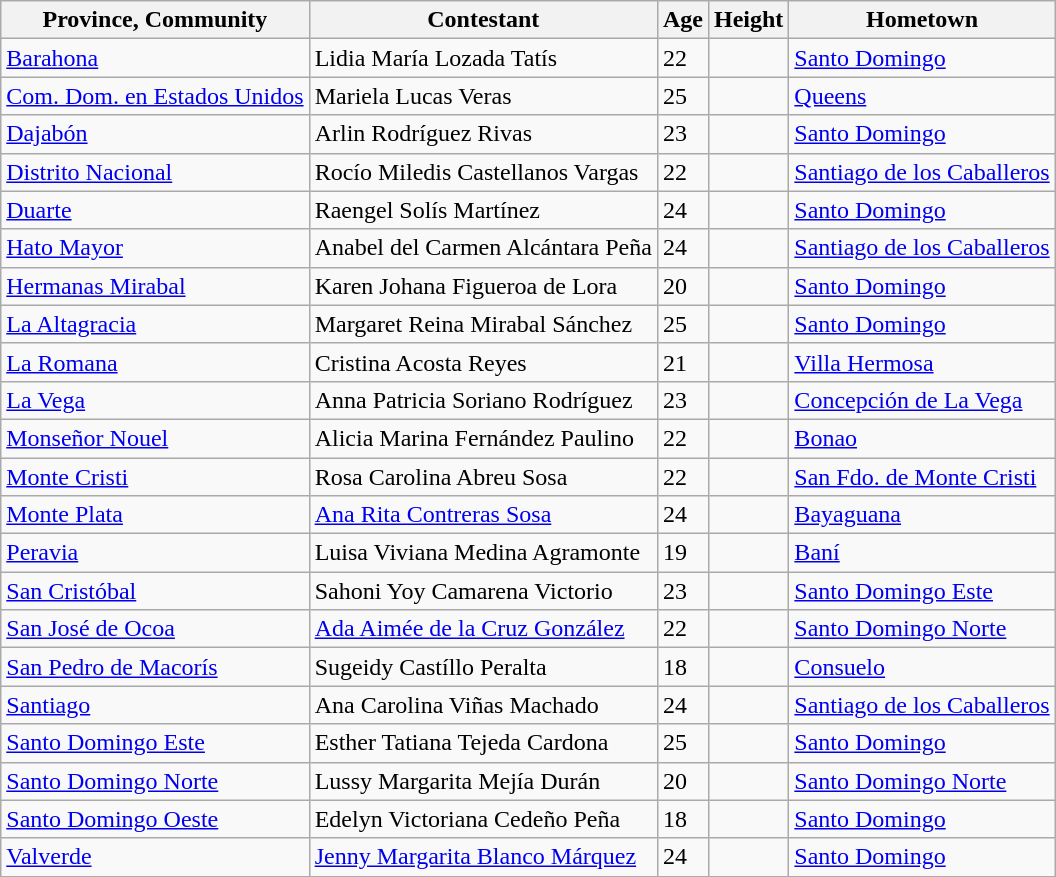<table class="sortable wikitable">
<tr>
<th>Province, Community</th>
<th>Contestant</th>
<th>Age</th>
<th>Height</th>
<th>Hometown</th>
</tr>
<tr>
<td><a href='#'>Barahona</a></td>
<td>Lidia María Lozada Tatís</td>
<td>22</td>
<td></td>
<td><a href='#'>Santo Domingo</a></td>
</tr>
<tr>
<td><a href='#'>Com. Dom. en Estados Unidos</a></td>
<td>Mariela Lucas Veras</td>
<td>25</td>
<td></td>
<td><a href='#'>Queens</a></td>
</tr>
<tr>
<td><a href='#'>Dajabón</a></td>
<td>Arlin Rodríguez Rivas</td>
<td>23</td>
<td></td>
<td><a href='#'>Santo Domingo</a></td>
</tr>
<tr>
<td><a href='#'>Distrito Nacional</a></td>
<td>Rocío Miledis Castellanos Vargas</td>
<td>22</td>
<td></td>
<td><a href='#'>Santiago de los Caballeros</a></td>
</tr>
<tr>
<td><a href='#'>Duarte</a></td>
<td>Raengel Solís Martínez</td>
<td>24</td>
<td></td>
<td><a href='#'>Santo Domingo</a></td>
</tr>
<tr>
<td><a href='#'>Hato Mayor</a></td>
<td>Anabel del Carmen Alcántara Peña</td>
<td>24</td>
<td></td>
<td><a href='#'>Santiago de los Caballeros</a></td>
</tr>
<tr>
<td><a href='#'>Hermanas Mirabal</a></td>
<td>Karen Johana Figueroa de Lora</td>
<td>20</td>
<td></td>
<td><a href='#'>Santo Domingo</a></td>
</tr>
<tr>
<td><a href='#'>La Altagracia</a></td>
<td>Margaret Reina Mirabal Sánchez</td>
<td>25</td>
<td></td>
<td><a href='#'>Santo Domingo</a></td>
</tr>
<tr>
<td><a href='#'>La Romana</a></td>
<td>Cristina Acosta Reyes</td>
<td>21</td>
<td></td>
<td><a href='#'>Villa Hermosa</a></td>
</tr>
<tr>
<td><a href='#'>La Vega</a></td>
<td>Anna Patricia Soriano Rodríguez</td>
<td>23</td>
<td></td>
<td><a href='#'>Concepción de La Vega</a></td>
</tr>
<tr>
<td><a href='#'>Monseñor Nouel</a></td>
<td>Alicia Marina Fernández Paulino</td>
<td>22</td>
<td></td>
<td><a href='#'>Bonao</a></td>
</tr>
<tr>
<td><a href='#'>Monte Cristi</a></td>
<td>Rosa Carolina Abreu Sosa</td>
<td>22</td>
<td></td>
<td><a href='#'>San Fdo. de Monte Cristi</a></td>
</tr>
<tr>
<td><a href='#'>Monte Plata</a></td>
<td><a href='#'>Ana Rita Contreras Sosa</a></td>
<td>24</td>
<td></td>
<td><a href='#'>Bayaguana</a></td>
</tr>
<tr>
<td><a href='#'>Peravia</a></td>
<td>Luisa Viviana Medina Agramonte</td>
<td>19</td>
<td></td>
<td><a href='#'>Baní</a></td>
</tr>
<tr>
<td><a href='#'>San Cristóbal</a></td>
<td>Sahoni Yoy Camarena Victorio</td>
<td>23</td>
<td></td>
<td><a href='#'>Santo Domingo Este</a></td>
</tr>
<tr>
<td><a href='#'>San José de Ocoa</a></td>
<td><a href='#'>Ada Aimée de la Cruz González</a></td>
<td>22</td>
<td></td>
<td><a href='#'>Santo Domingo Norte</a></td>
</tr>
<tr>
<td><a href='#'>San Pedro de Macorís</a></td>
<td>Sugeidy Castíllo Peralta</td>
<td>18</td>
<td></td>
<td><a href='#'>Consuelo</a></td>
</tr>
<tr>
<td><a href='#'>Santiago</a></td>
<td>Ana Carolina Viñas Machado</td>
<td>24</td>
<td></td>
<td><a href='#'>Santiago de los Caballeros</a></td>
</tr>
<tr>
<td><a href='#'>Santo Domingo Este</a></td>
<td>Esther Tatiana Tejeda Cardona</td>
<td>25</td>
<td></td>
<td><a href='#'>Santo Domingo</a></td>
</tr>
<tr>
<td><a href='#'>Santo Domingo Norte</a></td>
<td>Lussy Margarita Mejía Durán</td>
<td>20</td>
<td></td>
<td><a href='#'>Santo Domingo Norte</a></td>
</tr>
<tr>
<td><a href='#'>Santo Domingo Oeste</a></td>
<td>Edelyn Victoriana Cedeño Peña</td>
<td>18</td>
<td></td>
<td><a href='#'>Santo Domingo</a></td>
</tr>
<tr>
<td><a href='#'>Valverde</a></td>
<td><a href='#'>Jenny Margarita Blanco Márquez</a></td>
<td>24</td>
<td></td>
<td><a href='#'>Santo Domingo</a></td>
</tr>
</table>
